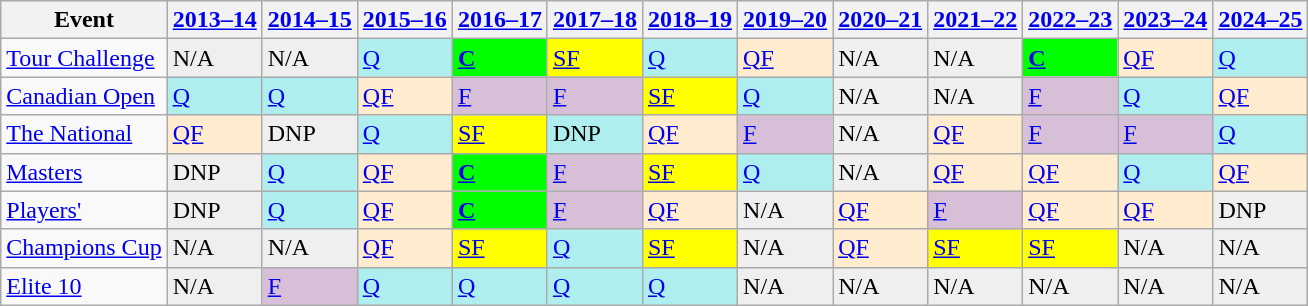<table class="wikitable">
<tr>
<th>Event</th>
<th><a href='#'>2013–14</a></th>
<th><a href='#'>2014–15</a></th>
<th><a href='#'>2015–16</a></th>
<th><a href='#'>2016–17</a></th>
<th><a href='#'>2017–18</a></th>
<th><a href='#'>2018–19</a></th>
<th><a href='#'>2019–20</a></th>
<th><a href='#'>2020–21</a></th>
<th><a href='#'>2021–22</a></th>
<th><a href='#'>2022–23</a></th>
<th><a href='#'>2023–24</a></th>
<th><a href='#'>2024–25</a></th>
</tr>
<tr>
<td><a href='#'>Tour Challenge</a></td>
<td style="background:#EFEFEF;">N/A</td>
<td style="background:#EFEFEF;">N/A</td>
<td style="background:#afeeee;"><a href='#'>Q</a></td>
<td style="background:#00ff00;"><strong><a href='#'>C</a></strong></td>
<td style="background:yellow;"><a href='#'>SF</a></td>
<td style="background:#afeeee;"><a href='#'>Q</a></td>
<td style="background:#ffebcd;"><a href='#'>QF</a></td>
<td style="background:#EFEFEF;">N/A</td>
<td style="background:#EFEFEF;">N/A</td>
<td style="background:#00ff00;"><strong><a href='#'>C</a></strong></td>
<td style="background:#ffebcd;"><a href='#'>QF</a></td>
<td style="background:#afeeee;"><a href='#'>Q</a></td>
</tr>
<tr>
<td><a href='#'>Canadian Open</a></td>
<td style="background:#afeeee;"><a href='#'>Q</a></td>
<td style="background:#afeeee;"><a href='#'>Q</a></td>
<td style="background:#ffebcd;"><a href='#'>QF</a></td>
<td style="background:thistle;"><a href='#'>F</a></td>
<td style="background:thistle;"><a href='#'>F</a></td>
<td style="background:yellow;"><a href='#'>SF</a></td>
<td style="background:#afeeee;"><a href='#'>Q</a></td>
<td style="background:#EFEFEF;">N/A</td>
<td style="background:#EFEFEF;">N/A</td>
<td style="background:thistle;"><a href='#'>F</a></td>
<td style="background:#afeeee;"><a href='#'>Q</a></td>
<td style="background:#ffebcd;"><a href='#'>QF</a></td>
</tr>
<tr>
<td><a href='#'>The National</a></td>
<td style="background:#ffebcd;"><a href='#'>QF</a></td>
<td style="background:#EFEFEF;">DNP</td>
<td style="background:#afeeee;"><a href='#'>Q</a></td>
<td style="background:yellow;"><a href='#'>SF</a></td>
<td style="background:#afeeee;">DNP</td>
<td style="background:#ffebcd;"><a href='#'>QF</a></td>
<td style="background:thistle;"><a href='#'>F</a></td>
<td style="background:#EFEFEF;">N/A</td>
<td style="background:#ffebcd;"><a href='#'>QF</a></td>
<td style="background:thistle;"><a href='#'>F</a></td>
<td style="background:thistle;"><a href='#'>F</a></td>
<td style="background:#afeeee;"><a href='#'>Q</a></td>
</tr>
<tr>
<td><a href='#'>Masters</a></td>
<td style="background:#EFEFEF;">DNP</td>
<td style="background:#afeeee;"><a href='#'>Q</a></td>
<td style="background:#ffebcd;"><a href='#'>QF</a></td>
<td style="background:#00ff00;"><strong><a href='#'>C</a></strong></td>
<td style="background:thistle;"><a href='#'>F</a></td>
<td style="background:yellow;"><a href='#'>SF</a></td>
<td style="background:#afeeee;"><a href='#'>Q</a></td>
<td style="background:#EFEFEF;">N/A</td>
<td style="background:#ffebcd;"><a href='#'>QF</a></td>
<td style="background:#ffebcd;"><a href='#'>QF</a></td>
<td style="background:#afeeee;"><a href='#'>Q</a></td>
<td style="background:#ffebcd;"><a href='#'>QF</a></td>
</tr>
<tr>
<td><a href='#'>Players'</a></td>
<td style="background:#EFEFEF;">DNP</td>
<td style="background:#afeeee;"><a href='#'>Q</a></td>
<td style="background:#ffebcd;"><a href='#'>QF</a></td>
<td style="background:#00ff00;"><strong><a href='#'>C</a></strong></td>
<td style="background:thistle;"><a href='#'>F</a></td>
<td style="background:#ffebcd;"><a href='#'>QF</a></td>
<td style="background:#EFEFEF;">N/A</td>
<td style="background:#ffebcd;"><a href='#'>QF</a></td>
<td style="background:thistle;"><a href='#'>F</a></td>
<td style="background:#ffebcd;"><a href='#'>QF</a></td>
<td style="background:#ffebcd;"><a href='#'>QF</a></td>
<td style="background:#EFEFEF;">DNP</td>
</tr>
<tr>
<td><a href='#'>Champions Cup</a></td>
<td style="background:#EFEFEF;">N/A</td>
<td style="background:#EFEFEF;">N/A</td>
<td style="background:#ffebcd;"><a href='#'>QF</a></td>
<td style="background:yellow;"><a href='#'>SF</a></td>
<td style="background:#afeeee;"><a href='#'>Q</a></td>
<td style="background:yellow;"><a href='#'>SF</a></td>
<td style="background:#EFEFEF;">N/A</td>
<td style="background:#ffebcd;"><a href='#'>QF</a></td>
<td style="background:yellow;"><a href='#'>SF</a></td>
<td style="background:yellow;"><a href='#'>SF</a></td>
<td style="background:#EFEFEF;">N/A</td>
<td style="background:#EFEFEF;">N/A</td>
</tr>
<tr>
<td><a href='#'>Elite 10</a></td>
<td style="background:#EFEFEF;">N/A</td>
<td style="background:thistle;"><a href='#'>F</a></td>
<td style="background:#afeeee;"><a href='#'>Q</a></td>
<td style="background:#afeeee;"><a href='#'>Q</a></td>
<td style="background:#afeeee;"><a href='#'>Q</a></td>
<td style="background:#afeeee;"><a href='#'>Q</a></td>
<td style="background:#EFEFEF;">N/A</td>
<td style="background:#EFEFEF;">N/A</td>
<td style="background:#EFEFEF;">N/A</td>
<td style="background:#EFEFEF;">N/A</td>
<td style="background:#EFEFEF;">N/A</td>
<td style="background:#EFEFEF;">N/A</td>
</tr>
</table>
